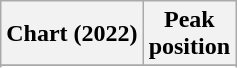<table class="wikitable sortable plainrowheaders" style="text-align:center">
<tr>
<th scope="col">Chart (2022)</th>
<th scope="col">Peak<br>position</th>
</tr>
<tr>
</tr>
<tr>
</tr>
</table>
